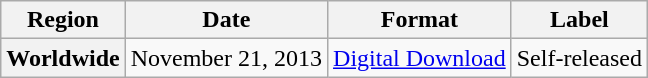<table class="wikitable plainrowheaders">
<tr>
<th scope="col">Region</th>
<th scope="col">Date</th>
<th scope="col">Format</th>
<th scope="col">Label</th>
</tr>
<tr>
<th scope="row">Worldwide</th>
<td rowspan="1">November 21, 2013</td>
<td rowspan="1"><a href='#'>Digital Download</a></td>
<td rowspan="1">Self-released</td>
</tr>
</table>
